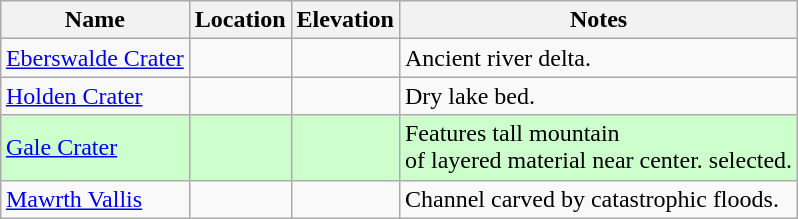<table class="wikitable" style="margin: 1em auto;">
<tr>
<th>Name</th>
<th>Location</th>
<th>Elevation</th>
<th>Notes</th>
</tr>
<tr>
<td><a href='#'>Eberswalde Crater</a></td>
<td></td>
<td></td>
<td>Ancient river delta.</td>
</tr>
<tr>
<td><a href='#'>Holden Crater</a></td>
<td></td>
<td></td>
<td>Dry lake bed.</td>
</tr>
<tr style="background:#cfc;">
<td><a href='#'>Gale Crater</a></td>
<td></td>
<td></td>
<td>Features  tall mountain <br>of layered material near center. selected.</td>
</tr>
<tr>
<td><a href='#'>Mawrth Vallis</a></td>
<td></td>
<td></td>
<td>Channel carved by catastrophic floods.</td>
</tr>
</table>
